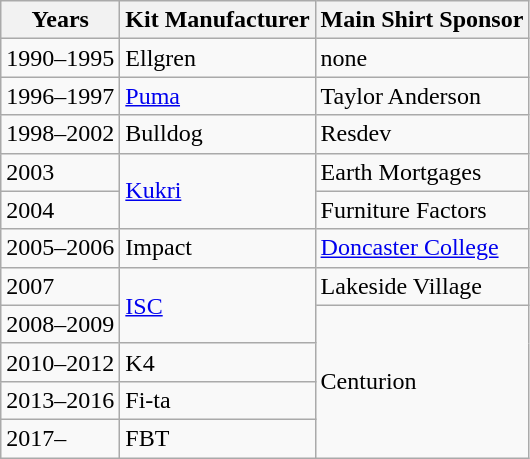<table class="wikitable">
<tr>
<th>Years</th>
<th>Kit Manufacturer</th>
<th>Main Shirt Sponsor</th>
</tr>
<tr>
<td>1990–1995</td>
<td>Ellgren</td>
<td>none</td>
</tr>
<tr>
<td>1996–1997</td>
<td><a href='#'>Puma</a></td>
<td>Taylor Anderson</td>
</tr>
<tr>
<td>1998–2002</td>
<td>Bulldog</td>
<td>Resdev</td>
</tr>
<tr>
<td>2003</td>
<td rowspan=2><a href='#'>Kukri</a></td>
<td>Earth Mortgages</td>
</tr>
<tr>
<td>2004</td>
<td>Furniture Factors</td>
</tr>
<tr>
<td>2005–2006</td>
<td>Impact</td>
<td><a href='#'>Doncaster College</a></td>
</tr>
<tr>
<td>2007</td>
<td rowspan=2><a href='#'>ISC</a></td>
<td>Lakeside Village</td>
</tr>
<tr>
<td>2008–2009</td>
<td rowspan=4>Centurion</td>
</tr>
<tr>
<td>2010–2012</td>
<td>K4</td>
</tr>
<tr>
<td>2013–2016</td>
<td>Fi-ta</td>
</tr>
<tr>
<td>2017–</td>
<td>FBT</td>
</tr>
</table>
